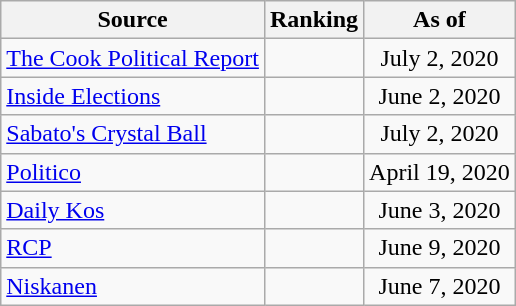<table class="wikitable" style="text-align:center">
<tr>
<th>Source</th>
<th>Ranking</th>
<th>As of</th>
</tr>
<tr>
<td align=left><a href='#'>The Cook Political Report</a></td>
<td></td>
<td>July 2, 2020</td>
</tr>
<tr>
<td align=left><a href='#'>Inside Elections</a></td>
<td></td>
<td>June 2, 2020</td>
</tr>
<tr>
<td align=left><a href='#'>Sabato's Crystal Ball</a></td>
<td></td>
<td>July 2, 2020</td>
</tr>
<tr>
<td align="left"><a href='#'>Politico</a></td>
<td></td>
<td>April 19, 2020</td>
</tr>
<tr>
<td align="left"><a href='#'>Daily Kos</a></td>
<td></td>
<td>June 3, 2020</td>
</tr>
<tr>
<td align="left"><a href='#'>RCP</a></td>
<td></td>
<td>June 9, 2020</td>
</tr>
<tr>
<td align="left"><a href='#'>Niskanen</a></td>
<td></td>
<td>June 7, 2020</td>
</tr>
</table>
